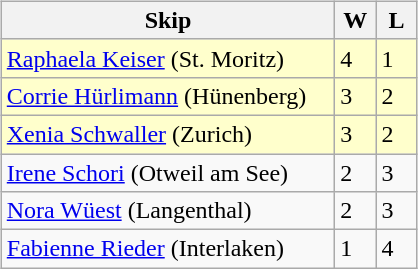<table>
<tr>
<td valign=top width=10%><br><table class=wikitable>
<tr>
<th scope="col" width=215>Skip</th>
<th scope="col" width=20>W</th>
<th scope="col" width=20>L</th>
</tr>
<tr bgcolor=#ffffcc>
<td> <a href='#'>Raphaela Keiser</a> (St. Moritz)</td>
<td>4</td>
<td>1</td>
</tr>
<tr bgcolor=#ffffcc>
<td> <a href='#'>Corrie Hürlimann</a> (Hünenberg)</td>
<td>3</td>
<td>2</td>
</tr>
<tr bgcolor=#ffffcc>
<td> <a href='#'>Xenia Schwaller</a> (Zurich)</td>
<td>3</td>
<td>2</td>
</tr>
<tr>
<td> <a href='#'>Irene Schori</a> (Otweil am See)</td>
<td>2</td>
<td>3</td>
</tr>
<tr>
<td> <a href='#'>Nora Wüest</a> (Langenthal)</td>
<td>2</td>
<td>3</td>
</tr>
<tr>
<td> <a href='#'>Fabienne Rieder</a> (Interlaken)</td>
<td>1</td>
<td>4</td>
</tr>
</table>
</td>
</tr>
</table>
